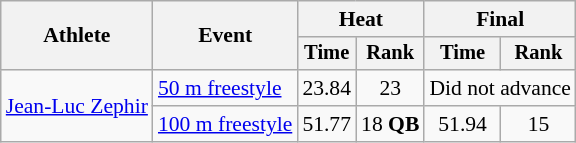<table class=wikitable style="font-size:90%">
<tr>
<th rowspan="2">Athlete</th>
<th rowspan="2">Event</th>
<th colspan="2">Heat</th>
<th colspan="2">Final</th>
</tr>
<tr style="font-size:95%">
<th>Time</th>
<th>Rank</th>
<th>Time</th>
<th>Rank</th>
</tr>
<tr align=center>
<td align=left rowspan="2"><a href='#'>Jean-Luc Zephir</a></td>
<td align=left><a href='#'>50 m freestyle</a></td>
<td>23.84</td>
<td>23</td>
<td colspan="2">Did not advance</td>
</tr>
<tr align=center>
<td align=left><a href='#'>100 m freestyle</a></td>
<td>51.77</td>
<td>18 <strong>QB</strong></td>
<td>51.94</td>
<td>15</td>
</tr>
</table>
